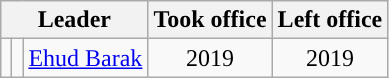<table class="wikitable" style="text-align: center;">
<tr>
<th colspan="3">Leader</th>
<th>Took office</th>
<th>Left office</th>
</tr>
<tr>
<td style="background: "></td>
<td></td>
<td><a href='#'>Ehud Barak</a></td>
<td>2019</td>
<td>2019</td>
</tr>
</table>
